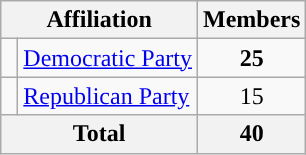<table class="wikitable">
<tr>
<th colspan="2">Affiliation</th>
<th>Members</th>
</tr>
<tr>
<td style="background-color:"> </td>
<td><a href='#'>Democratic Party</a></td>
<td style="text-align:center;"><strong>25</strong></td>
</tr>
<tr>
<td style="background-color:"> </td>
<td><a href='#'>Republican Party</a></td>
<td style="text-align:center;">15</td>
</tr>
<tr>
<th colspan="2" style="text-align:center;">Total</th>
<th style="text-align:center;">40</th>
</tr>
</table>
